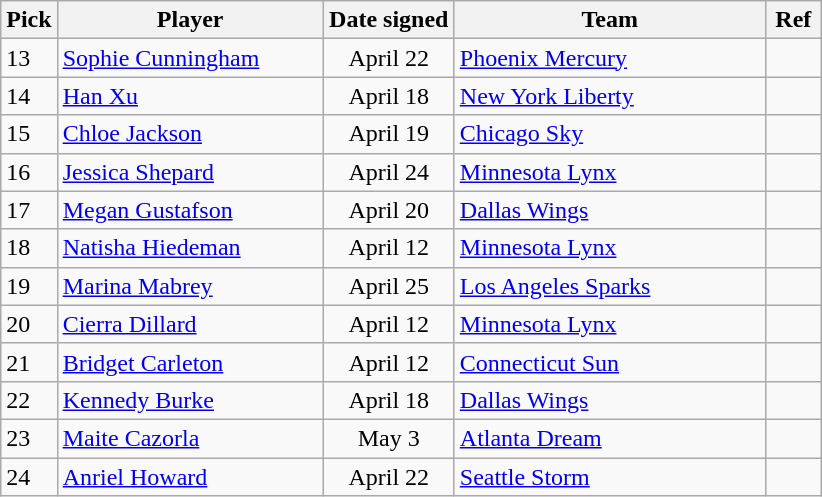<table class="wikitable">
<tr>
<th style="width:30px">Pick</th>
<th style="width:170px">Player</th>
<th style="width:80px">Date signed</th>
<th style="width:200px">Team</th>
<th class="unsortable" style="width:30px">Ref</th>
</tr>
<tr>
<td>13</td>
<td> <a href='#'>Sophie Cunningham</a></td>
<td align="center">April 22</td>
<td><a href='#'>Phoenix Mercury</a></td>
<td align="center"></td>
</tr>
<tr>
<td>14</td>
<td> <a href='#'>Han Xu</a></td>
<td align="center">April 18</td>
<td><a href='#'>New York Liberty</a></td>
<td align="center"></td>
</tr>
<tr>
<td>15</td>
<td> <a href='#'>Chloe Jackson</a></td>
<td align="center">April 19</td>
<td><a href='#'>Chicago Sky</a></td>
<td align="center"></td>
</tr>
<tr>
<td>16</td>
<td> <a href='#'>Jessica Shepard</a></td>
<td align="center">April 24</td>
<td><a href='#'>Minnesota Lynx</a></td>
<td align="center"></td>
</tr>
<tr>
<td>17</td>
<td> <a href='#'>Megan Gustafson</a></td>
<td align="center">April 20</td>
<td><a href='#'>Dallas Wings</a></td>
<td align="center"></td>
</tr>
<tr>
<td>18</td>
<td> <a href='#'>Natisha Hiedeman</a></td>
<td align="center">April 12</td>
<td><a href='#'>Minnesota Lynx</a></td>
<td align="center"></td>
</tr>
<tr>
<td>19</td>
<td> <a href='#'>Marina Mabrey</a></td>
<td align="center">April 25</td>
<td><a href='#'>Los Angeles Sparks</a></td>
<td align="center"></td>
</tr>
<tr>
<td>20</td>
<td> <a href='#'>Cierra Dillard</a></td>
<td align="center">April 12</td>
<td><a href='#'>Minnesota Lynx</a></td>
<td align="center"></td>
</tr>
<tr>
<td>21</td>
<td> <a href='#'>Bridget Carleton</a></td>
<td align="center">April 12</td>
<td><a href='#'>Connecticut Sun</a></td>
<td align="center"></td>
</tr>
<tr>
<td>22</td>
<td> <a href='#'>Kennedy Burke</a></td>
<td align="center">April 18</td>
<td><a href='#'>Dallas Wings</a></td>
<td align="center"></td>
</tr>
<tr>
<td>23</td>
<td> <a href='#'>Maite Cazorla</a></td>
<td align="center">May 3</td>
<td><a href='#'>Atlanta Dream</a></td>
<td align="center"></td>
</tr>
<tr>
<td>24</td>
<td> <a href='#'>Anriel Howard</a></td>
<td align="center">April 22</td>
<td><a href='#'>Seattle Storm</a></td>
<td align="center"></td>
</tr>
</table>
